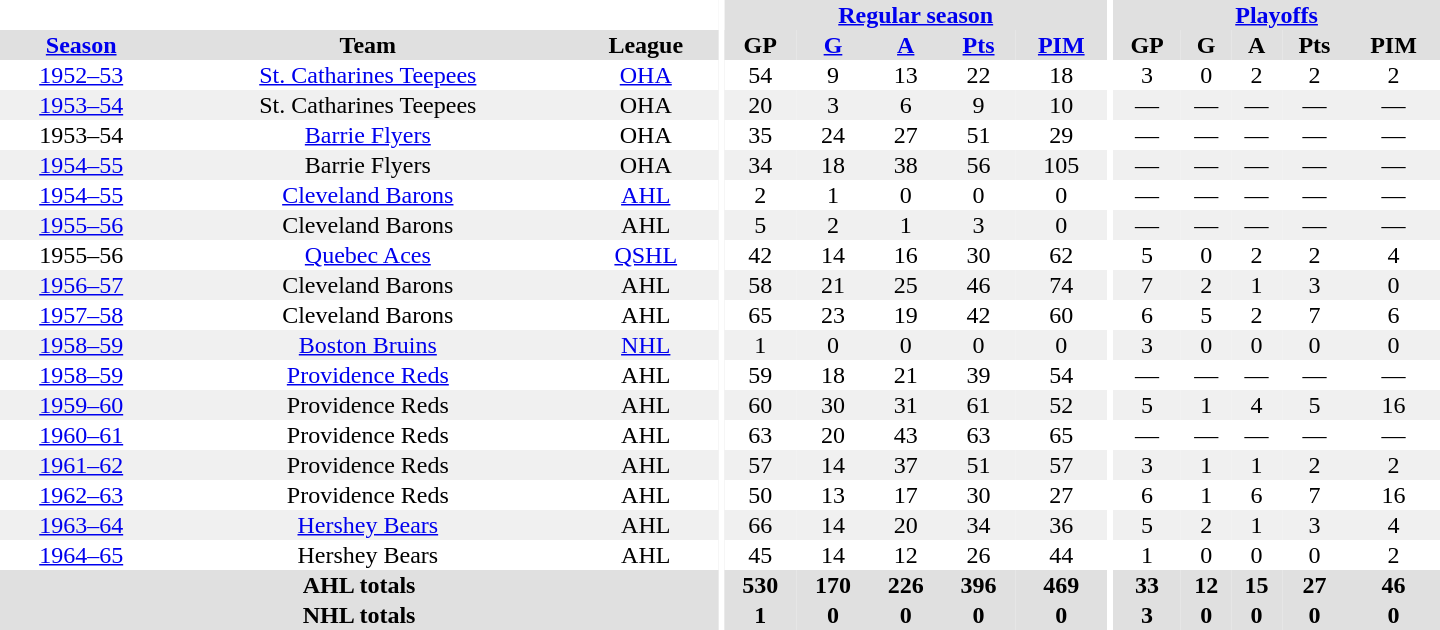<table border="0" cellpadding="1" cellspacing="0" style="text-align:center; width:60em">
<tr bgcolor="#e0e0e0">
<th colspan="3" bgcolor="#ffffff"></th>
<th rowspan="100" bgcolor="#ffffff"></th>
<th colspan="5"><a href='#'>Regular season</a></th>
<th rowspan="100" bgcolor="#ffffff"></th>
<th colspan="5"><a href='#'>Playoffs</a></th>
</tr>
<tr bgcolor="#e0e0e0">
<th><a href='#'>Season</a></th>
<th>Team</th>
<th>League</th>
<th>GP</th>
<th><a href='#'>G</a></th>
<th><a href='#'>A</a></th>
<th><a href='#'>Pts</a></th>
<th><a href='#'>PIM</a></th>
<th>GP</th>
<th>G</th>
<th>A</th>
<th>Pts</th>
<th>PIM</th>
</tr>
<tr>
<td><a href='#'>1952–53</a></td>
<td><a href='#'>St. Catharines Teepees</a></td>
<td><a href='#'>OHA</a></td>
<td>54</td>
<td>9</td>
<td>13</td>
<td>22</td>
<td>18</td>
<td>3</td>
<td>0</td>
<td>2</td>
<td>2</td>
<td>2</td>
</tr>
<tr bgcolor="#f0f0f0">
<td><a href='#'>1953–54</a></td>
<td>St. Catharines Teepees</td>
<td>OHA</td>
<td>20</td>
<td>3</td>
<td>6</td>
<td>9</td>
<td>10</td>
<td>—</td>
<td>—</td>
<td>—</td>
<td>—</td>
<td>—</td>
</tr>
<tr>
<td>1953–54</td>
<td><a href='#'>Barrie Flyers</a></td>
<td>OHA</td>
<td>35</td>
<td>24</td>
<td>27</td>
<td>51</td>
<td>29</td>
<td>—</td>
<td>—</td>
<td>—</td>
<td>—</td>
<td>—</td>
</tr>
<tr bgcolor="#f0f0f0">
<td><a href='#'>1954–55</a></td>
<td>Barrie Flyers</td>
<td>OHA</td>
<td>34</td>
<td>18</td>
<td>38</td>
<td>56</td>
<td>105</td>
<td>—</td>
<td>—</td>
<td>—</td>
<td>—</td>
<td>—</td>
</tr>
<tr>
<td><a href='#'>1954–55</a></td>
<td><a href='#'>Cleveland Barons</a></td>
<td><a href='#'>AHL</a></td>
<td>2</td>
<td>1</td>
<td>0</td>
<td>0</td>
<td>0</td>
<td>—</td>
<td>—</td>
<td>—</td>
<td>—</td>
<td>—</td>
</tr>
<tr bgcolor="#f0f0f0">
<td><a href='#'>1955–56</a></td>
<td>Cleveland Barons</td>
<td>AHL</td>
<td>5</td>
<td>2</td>
<td>1</td>
<td>3</td>
<td>0</td>
<td>—</td>
<td>—</td>
<td>—</td>
<td>—</td>
<td>—</td>
</tr>
<tr>
<td>1955–56</td>
<td><a href='#'>Quebec Aces</a></td>
<td><a href='#'>QSHL</a></td>
<td>42</td>
<td>14</td>
<td>16</td>
<td>30</td>
<td>62</td>
<td>5</td>
<td>0</td>
<td>2</td>
<td>2</td>
<td>4</td>
</tr>
<tr bgcolor="#f0f0f0">
<td><a href='#'>1956–57</a></td>
<td>Cleveland Barons</td>
<td>AHL</td>
<td>58</td>
<td>21</td>
<td>25</td>
<td>46</td>
<td>74</td>
<td>7</td>
<td>2</td>
<td>1</td>
<td>3</td>
<td>0</td>
</tr>
<tr>
<td><a href='#'>1957–58</a></td>
<td>Cleveland Barons</td>
<td>AHL</td>
<td>65</td>
<td>23</td>
<td>19</td>
<td>42</td>
<td>60</td>
<td>6</td>
<td>5</td>
<td>2</td>
<td>7</td>
<td>6</td>
</tr>
<tr bgcolor="#f0f0f0">
<td><a href='#'>1958–59</a></td>
<td><a href='#'>Boston Bruins</a></td>
<td><a href='#'>NHL</a></td>
<td>1</td>
<td>0</td>
<td>0</td>
<td>0</td>
<td>0</td>
<td>3</td>
<td>0</td>
<td>0</td>
<td>0</td>
<td>0</td>
</tr>
<tr>
<td><a href='#'>1958–59</a></td>
<td><a href='#'>Providence Reds</a></td>
<td>AHL</td>
<td>59</td>
<td>18</td>
<td>21</td>
<td>39</td>
<td>54</td>
<td>—</td>
<td>—</td>
<td>—</td>
<td>—</td>
<td>—</td>
</tr>
<tr bgcolor="#f0f0f0">
<td><a href='#'>1959–60</a></td>
<td>Providence Reds</td>
<td>AHL</td>
<td>60</td>
<td>30</td>
<td>31</td>
<td>61</td>
<td>52</td>
<td>5</td>
<td>1</td>
<td>4</td>
<td>5</td>
<td>16</td>
</tr>
<tr>
<td><a href='#'>1960–61</a></td>
<td>Providence Reds</td>
<td>AHL</td>
<td>63</td>
<td>20</td>
<td>43</td>
<td>63</td>
<td>65</td>
<td>—</td>
<td>—</td>
<td>—</td>
<td>—</td>
<td>—</td>
</tr>
<tr bgcolor="#f0f0f0">
<td><a href='#'>1961–62</a></td>
<td>Providence Reds</td>
<td>AHL</td>
<td>57</td>
<td>14</td>
<td>37</td>
<td>51</td>
<td>57</td>
<td>3</td>
<td>1</td>
<td>1</td>
<td>2</td>
<td>2</td>
</tr>
<tr>
<td><a href='#'>1962–63</a></td>
<td>Providence Reds</td>
<td>AHL</td>
<td>50</td>
<td>13</td>
<td>17</td>
<td>30</td>
<td>27</td>
<td>6</td>
<td>1</td>
<td>6</td>
<td>7</td>
<td>16</td>
</tr>
<tr bgcolor="#f0f0f0">
<td><a href='#'>1963–64</a></td>
<td><a href='#'>Hershey Bears</a></td>
<td>AHL</td>
<td>66</td>
<td>14</td>
<td>20</td>
<td>34</td>
<td>36</td>
<td>5</td>
<td>2</td>
<td>1</td>
<td>3</td>
<td>4</td>
</tr>
<tr>
<td><a href='#'>1964–65</a></td>
<td>Hershey Bears</td>
<td>AHL</td>
<td>45</td>
<td>14</td>
<td>12</td>
<td>26</td>
<td>44</td>
<td>1</td>
<td>0</td>
<td>0</td>
<td>0</td>
<td>2</td>
</tr>
<tr bgcolor="#e0e0e0">
<th colspan="3">AHL totals</th>
<th>530</th>
<th>170</th>
<th>226</th>
<th>396</th>
<th>469</th>
<th>33</th>
<th>12</th>
<th>15</th>
<th>27</th>
<th>46</th>
</tr>
<tr bgcolor="#e0e0e0">
<th colspan="3">NHL totals</th>
<th>1</th>
<th>0</th>
<th>0</th>
<th>0</th>
<th>0</th>
<th>3</th>
<th>0</th>
<th>0</th>
<th>0</th>
<th>0</th>
</tr>
</table>
